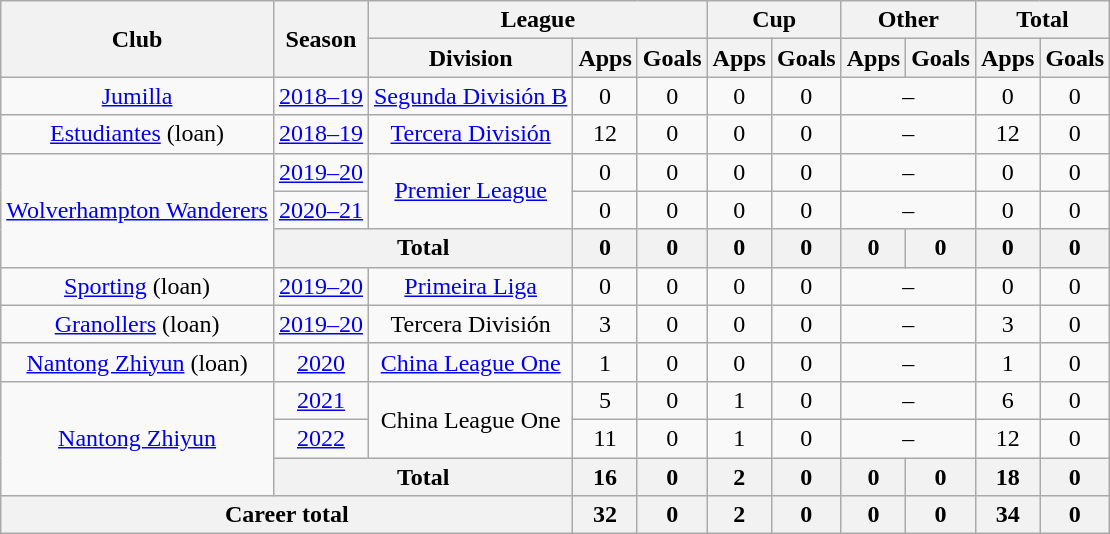<table class="wikitable" style="text-align:center">
<tr>
<th rowspan="2">Club</th>
<th rowspan="2">Season</th>
<th colspan="3">League</th>
<th colspan="2">Cup</th>
<th colspan="2">Other</th>
<th colspan="2">Total</th>
</tr>
<tr>
<th>Division</th>
<th>Apps</th>
<th>Goals</th>
<th>Apps</th>
<th>Goals</th>
<th>Apps</th>
<th>Goals</th>
<th>Apps</th>
<th>Goals</th>
</tr>
<tr>
<td><a href='#'>Jumilla</a></td>
<td><a href='#'>2018–19</a></td>
<td><a href='#'>Segunda División B</a></td>
<td>0</td>
<td>0</td>
<td>0</td>
<td>0</td>
<td colspan="2">–</td>
<td>0</td>
<td>0</td>
</tr>
<tr>
<td><a href='#'>Estudiantes</a> (loan)</td>
<td><a href='#'>2018–19</a></td>
<td><a href='#'>Tercera División</a></td>
<td>12</td>
<td>0</td>
<td>0</td>
<td>0</td>
<td colspan="2">–</td>
<td>12</td>
<td>0</td>
</tr>
<tr>
<td rowspan="3"><a href='#'>Wolverhampton Wanderers</a></td>
<td><a href='#'>2019–20</a></td>
<td rowspan="2"><a href='#'>Premier League</a></td>
<td>0</td>
<td>0</td>
<td>0</td>
<td>0</td>
<td colspan="2">–</td>
<td>0</td>
<td>0</td>
</tr>
<tr>
<td><a href='#'>2020–21</a></td>
<td>0</td>
<td>0</td>
<td>0</td>
<td>0</td>
<td colspan="2">–</td>
<td>0</td>
<td>0</td>
</tr>
<tr>
<th colspan=2>Total</th>
<th>0</th>
<th>0</th>
<th>0</th>
<th>0</th>
<th>0</th>
<th>0</th>
<th>0</th>
<th>0</th>
</tr>
<tr>
<td><a href='#'>Sporting</a> (loan)</td>
<td><a href='#'>2019–20</a></td>
<td><a href='#'>Primeira Liga</a></td>
<td>0</td>
<td>0</td>
<td>0</td>
<td>0</td>
<td colspan="2">–</td>
<td>0</td>
<td>0</td>
</tr>
<tr>
<td><a href='#'>Granollers</a> (loan)</td>
<td><a href='#'>2019–20</a></td>
<td>Tercera División</td>
<td>3</td>
<td>0</td>
<td>0</td>
<td>0</td>
<td colspan="2">–</td>
<td>3</td>
<td>0</td>
</tr>
<tr>
<td><a href='#'>Nantong Zhiyun</a> (loan)</td>
<td><a href='#'>2020</a></td>
<td><a href='#'>China League One</a></td>
<td>1</td>
<td>0</td>
<td>0</td>
<td>0</td>
<td colspan="2">–</td>
<td>1</td>
<td>0</td>
</tr>
<tr>
<td rowspan=3><a href='#'>Nantong Zhiyun</a></td>
<td><a href='#'>2021</a></td>
<td rowspan=2>China League One</td>
<td>5</td>
<td>0</td>
<td>1</td>
<td>0</td>
<td colspan="2">–</td>
<td>6</td>
<td>0</td>
</tr>
<tr>
<td><a href='#'>2022</a></td>
<td>11</td>
<td>0</td>
<td>1</td>
<td>0</td>
<td colspan="2">–</td>
<td>12</td>
<td>0</td>
</tr>
<tr>
<th colspan=2>Total</th>
<th>16</th>
<th>0</th>
<th>2</th>
<th>0</th>
<th>0</th>
<th>0</th>
<th>18</th>
<th>0</th>
</tr>
<tr>
<th colspan=3>Career total</th>
<th>32</th>
<th>0</th>
<th>2</th>
<th>0</th>
<th>0</th>
<th>0</th>
<th>34</th>
<th>0</th>
</tr>
</table>
